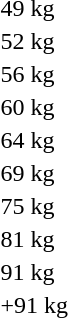<table>
<tr>
<td rowspan=2>49 kg<br></td>
<td rowspan=2></td>
<td rowspan=2></td>
<td></td>
</tr>
<tr>
<td></td>
</tr>
<tr>
<td rowspan=2>52 kg<br></td>
<td rowspan=2></td>
<td rowspan=2></td>
<td></td>
</tr>
<tr>
<td></td>
</tr>
<tr>
<td rowspan=2>56 kg<br></td>
<td rowspan=2></td>
<td rowspan=2></td>
<td></td>
</tr>
<tr>
<td></td>
</tr>
<tr>
<td rowspan=2>60 kg<br></td>
<td rowspan=2></td>
<td rowspan=2></td>
<td></td>
</tr>
<tr>
<td></td>
</tr>
<tr>
<td rowspan=2>64 kg<br></td>
<td rowspan=2></td>
<td rowspan=2></td>
<td></td>
</tr>
<tr>
<td></td>
</tr>
<tr>
<td rowspan=2>69 kg<br></td>
<td rowspan=2></td>
<td rowspan=2></td>
<td></td>
</tr>
<tr>
<td></td>
</tr>
<tr>
<td rowspan=2>75 kg<br></td>
<td rowspan=2></td>
<td rowspan=2></td>
<td></td>
</tr>
<tr>
<td></td>
</tr>
<tr>
<td rowspan=2>81 kg<br></td>
<td rowspan=2></td>
<td rowspan=2></td>
<td></td>
</tr>
<tr>
<td></td>
</tr>
<tr>
<td rowspan=2>91 kg<br></td>
<td rowspan=2></td>
<td rowspan=2></td>
<td></td>
</tr>
<tr>
<td></td>
</tr>
<tr>
<td rowspan=2>+91 kg<br></td>
<td rowspan=2></td>
<td rowspan=2></td>
<td></td>
</tr>
<tr>
<td></td>
</tr>
</table>
